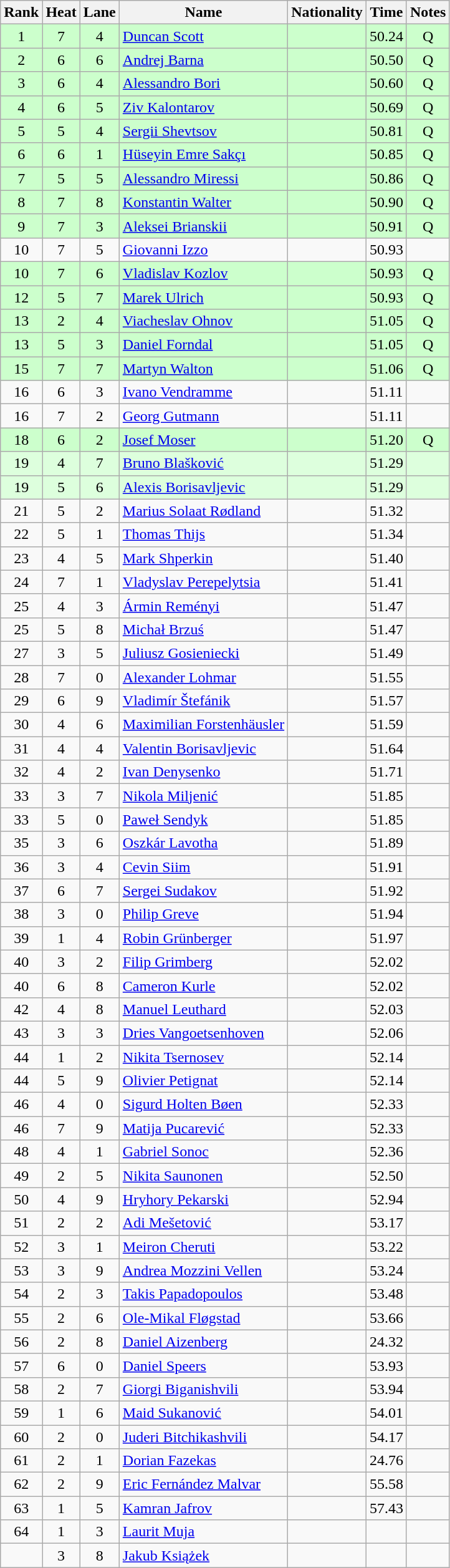<table class="wikitable sortable" style="text-align:center">
<tr>
<th>Rank</th>
<th>Heat</th>
<th>Lane</th>
<th>Name</th>
<th>Nationality</th>
<th>Time</th>
<th>Notes</th>
</tr>
<tr bgcolor=ccffcc>
<td>1</td>
<td>7</td>
<td>4</td>
<td align=left><a href='#'>Duncan Scott</a></td>
<td align=left></td>
<td>50.24</td>
<td>Q</td>
</tr>
<tr bgcolor=ccffcc>
<td>2</td>
<td>6</td>
<td>6</td>
<td align=left><a href='#'>Andrej Barna</a></td>
<td align=left></td>
<td>50.50</td>
<td>Q</td>
</tr>
<tr bgcolor=ccffcc>
<td>3</td>
<td>6</td>
<td>4</td>
<td align=left><a href='#'>Alessandro Bori</a></td>
<td align=left></td>
<td>50.60</td>
<td>Q</td>
</tr>
<tr bgcolor=ccffcc>
<td>4</td>
<td>6</td>
<td>5</td>
<td align=left><a href='#'>Ziv Kalontarov</a></td>
<td align=left></td>
<td>50.69</td>
<td>Q</td>
</tr>
<tr bgcolor=ccffcc>
<td>5</td>
<td>5</td>
<td>4</td>
<td align=left><a href='#'>Sergii Shevtsov</a></td>
<td align=left></td>
<td>50.81</td>
<td>Q</td>
</tr>
<tr bgcolor=ccffcc>
<td>6</td>
<td>6</td>
<td>1</td>
<td align=left><a href='#'>Hüseyin Emre Sakçı</a></td>
<td align=left></td>
<td>50.85</td>
<td>Q</td>
</tr>
<tr bgcolor=ccffcc>
<td>7</td>
<td>5</td>
<td>5</td>
<td align=left><a href='#'>Alessandro Miressi</a></td>
<td align=left></td>
<td>50.86</td>
<td>Q</td>
</tr>
<tr bgcolor=ccffcc>
<td>8</td>
<td>7</td>
<td>8</td>
<td align=left><a href='#'>Konstantin Walter</a></td>
<td align=left></td>
<td>50.90</td>
<td>Q</td>
</tr>
<tr bgcolor=ccffcc>
<td>9</td>
<td>7</td>
<td>3</td>
<td align=left><a href='#'>Aleksei Brianskii</a></td>
<td align=left></td>
<td>50.91</td>
<td>Q</td>
</tr>
<tr>
<td>10</td>
<td>7</td>
<td>5</td>
<td align=left><a href='#'>Giovanni Izzo</a></td>
<td align=left></td>
<td>50.93</td>
<td></td>
</tr>
<tr bgcolor=ccffcc>
<td>10</td>
<td>7</td>
<td>6</td>
<td align=left><a href='#'>Vladislav Kozlov</a></td>
<td align=left></td>
<td>50.93</td>
<td>Q</td>
</tr>
<tr bgcolor=ccffcc>
<td>12</td>
<td>5</td>
<td>7</td>
<td align=left><a href='#'>Marek Ulrich</a></td>
<td align=left></td>
<td>50.93</td>
<td>Q</td>
</tr>
<tr bgcolor=ccffcc>
<td>13</td>
<td>2</td>
<td>4</td>
<td align=left><a href='#'>Viacheslav Ohnov</a></td>
<td align=left></td>
<td>51.05</td>
<td>Q</td>
</tr>
<tr bgcolor=ccffcc>
<td>13</td>
<td>5</td>
<td>3</td>
<td align=left><a href='#'>Daniel Forndal</a></td>
<td align=left></td>
<td>51.05</td>
<td>Q</td>
</tr>
<tr bgcolor=ccffcc>
<td>15</td>
<td>7</td>
<td>7</td>
<td align=left><a href='#'>Martyn Walton</a></td>
<td align=left></td>
<td>51.06</td>
<td>Q</td>
</tr>
<tr>
<td>16</td>
<td>6</td>
<td>3</td>
<td align=left><a href='#'>Ivano Vendramme</a></td>
<td align=left></td>
<td>51.11</td>
<td></td>
</tr>
<tr>
<td>16</td>
<td>7</td>
<td>2</td>
<td align=left><a href='#'>Georg Gutmann</a></td>
<td align=left></td>
<td>51.11</td>
<td></td>
</tr>
<tr bgcolor=ccffcc>
<td>18</td>
<td>6</td>
<td>2</td>
<td align=left><a href='#'>Josef Moser</a></td>
<td align=left></td>
<td>51.20</td>
<td>Q</td>
</tr>
<tr bgcolor=ddffdd>
<td>19</td>
<td>4</td>
<td>7</td>
<td align=left><a href='#'>Bruno Blašković</a></td>
<td align=left></td>
<td>51.29</td>
<td></td>
</tr>
<tr bgcolor=ddffdd>
<td>19</td>
<td>5</td>
<td>6</td>
<td align=left><a href='#'>Alexis Borisavljevic</a></td>
<td align=left></td>
<td>51.29</td>
<td></td>
</tr>
<tr>
<td>21</td>
<td>5</td>
<td>2</td>
<td align=left><a href='#'>Marius Solaat Rødland</a></td>
<td align=left></td>
<td>51.32</td>
<td></td>
</tr>
<tr>
<td>22</td>
<td>5</td>
<td>1</td>
<td align=left><a href='#'>Thomas Thijs</a></td>
<td align=left></td>
<td>51.34</td>
<td></td>
</tr>
<tr>
<td>23</td>
<td>4</td>
<td>5</td>
<td align=left><a href='#'>Mark Shperkin</a></td>
<td align=left></td>
<td>51.40</td>
<td></td>
</tr>
<tr>
<td>24</td>
<td>7</td>
<td>1</td>
<td align=left><a href='#'>Vladyslav Perepelytsia</a></td>
<td align=left></td>
<td>51.41</td>
<td></td>
</tr>
<tr>
<td>25</td>
<td>4</td>
<td>3</td>
<td align=left><a href='#'>Ármin Reményi</a></td>
<td align=left></td>
<td>51.47</td>
<td></td>
</tr>
<tr>
<td>25</td>
<td>5</td>
<td>8</td>
<td align=left><a href='#'>Michał Brzuś</a></td>
<td align=left></td>
<td>51.47</td>
<td></td>
</tr>
<tr>
<td>27</td>
<td>3</td>
<td>5</td>
<td align=left><a href='#'>Juliusz Gosieniecki</a></td>
<td align=left></td>
<td>51.49</td>
<td></td>
</tr>
<tr>
<td>28</td>
<td>7</td>
<td>0</td>
<td align=left><a href='#'>Alexander Lohmar</a></td>
<td align=left></td>
<td>51.55</td>
<td></td>
</tr>
<tr>
<td>29</td>
<td>6</td>
<td>9</td>
<td align=left><a href='#'>Vladimír Štefánik</a></td>
<td align="left"></td>
<td>51.57</td>
<td></td>
</tr>
<tr>
<td>30</td>
<td>4</td>
<td>6</td>
<td align=left><a href='#'>Maximilian Forstenhäusler</a></td>
<td align=left></td>
<td>51.59</td>
<td></td>
</tr>
<tr>
<td>31</td>
<td>4</td>
<td>4</td>
<td align=left><a href='#'>Valentin Borisavljevic</a></td>
<td align=left></td>
<td>51.64</td>
<td></td>
</tr>
<tr>
<td>32</td>
<td>4</td>
<td>2</td>
<td align=left><a href='#'>Ivan Denysenko</a></td>
<td align=left></td>
<td>51.71</td>
<td></td>
</tr>
<tr>
<td>33</td>
<td>3</td>
<td>7</td>
<td align=left><a href='#'>Nikola Miljenić</a></td>
<td align=left></td>
<td>51.85</td>
<td></td>
</tr>
<tr>
<td>33</td>
<td>5</td>
<td>0</td>
<td align=left><a href='#'>Paweł Sendyk</a></td>
<td align=left></td>
<td>51.85</td>
<td></td>
</tr>
<tr>
<td>35</td>
<td>3</td>
<td>6</td>
<td align=left><a href='#'>Oszkár Lavotha</a></td>
<td align=left></td>
<td>51.89</td>
<td></td>
</tr>
<tr>
<td>36</td>
<td>3</td>
<td>4</td>
<td align=left><a href='#'>Cevin Siim</a></td>
<td align=left></td>
<td>51.91</td>
<td></td>
</tr>
<tr>
<td>37</td>
<td>6</td>
<td>7</td>
<td align=left><a href='#'>Sergei Sudakov</a></td>
<td align=left></td>
<td>51.92</td>
<td></td>
</tr>
<tr>
<td>38</td>
<td>3</td>
<td>0</td>
<td align=left><a href='#'>Philip Greve</a></td>
<td align=left></td>
<td>51.94</td>
<td></td>
</tr>
<tr>
<td>39</td>
<td>1</td>
<td>4</td>
<td align=left><a href='#'>Robin Grünberger</a></td>
<td align=left></td>
<td>51.97</td>
<td></td>
</tr>
<tr>
<td>40</td>
<td>3</td>
<td>2</td>
<td align=left><a href='#'>Filip Grimberg</a></td>
<td align=left></td>
<td>52.02</td>
<td></td>
</tr>
<tr>
<td>40</td>
<td>6</td>
<td>8</td>
<td align=left><a href='#'>Cameron Kurle</a></td>
<td align=left></td>
<td>52.02</td>
<td></td>
</tr>
<tr>
<td>42</td>
<td>4</td>
<td>8</td>
<td align=left><a href='#'>Manuel Leuthard</a></td>
<td align=left></td>
<td>52.03</td>
<td></td>
</tr>
<tr>
<td>43</td>
<td>3</td>
<td>3</td>
<td align=left><a href='#'>Dries Vangoetsenhoven</a></td>
<td align=left></td>
<td>52.06</td>
<td></td>
</tr>
<tr>
<td>44</td>
<td>1</td>
<td>2</td>
<td align=left><a href='#'>Nikita Tsernosev</a></td>
<td align=left></td>
<td>52.14</td>
<td></td>
</tr>
<tr>
<td>44</td>
<td>5</td>
<td>9</td>
<td align=left><a href='#'>Olivier Petignat</a></td>
<td align=left></td>
<td>52.14</td>
<td></td>
</tr>
<tr>
<td>46</td>
<td>4</td>
<td>0</td>
<td align=left><a href='#'>Sigurd Holten Bøen</a></td>
<td align=left></td>
<td>52.33</td>
<td></td>
</tr>
<tr>
<td>46</td>
<td>7</td>
<td>9</td>
<td align=left><a href='#'>Matija Pucarević</a></td>
<td align=left></td>
<td>52.33</td>
<td></td>
</tr>
<tr>
<td>48</td>
<td>4</td>
<td>1</td>
<td align=left><a href='#'>Gabriel Sonoc</a></td>
<td align=left></td>
<td>52.36</td>
<td></td>
</tr>
<tr>
<td>49</td>
<td>2</td>
<td>5</td>
<td align=left><a href='#'>Nikita Saunonen</a></td>
<td align=left></td>
<td>52.50</td>
<td></td>
</tr>
<tr>
<td>50</td>
<td>4</td>
<td>9</td>
<td align=left><a href='#'>Hryhory Pekarski</a></td>
<td align=left></td>
<td>52.94</td>
<td></td>
</tr>
<tr>
<td>51</td>
<td>2</td>
<td>2</td>
<td align=left><a href='#'>Adi Mešetović</a></td>
<td align=left></td>
<td>53.17</td>
<td></td>
</tr>
<tr>
<td>52</td>
<td>3</td>
<td>1</td>
<td align=left><a href='#'>Meiron Cheruti</a></td>
<td align=left></td>
<td>53.22</td>
<td></td>
</tr>
<tr>
<td>53</td>
<td>3</td>
<td>9</td>
<td align=left><a href='#'>Andrea Mozzini Vellen</a></td>
<td align=left></td>
<td>53.24</td>
<td></td>
</tr>
<tr>
<td>54</td>
<td>2</td>
<td>3</td>
<td align=left><a href='#'>Takis Papadopoulos</a></td>
<td align=left></td>
<td>53.48</td>
<td></td>
</tr>
<tr>
<td>55</td>
<td>2</td>
<td>6</td>
<td align=left><a href='#'>Ole-Mikal Fløgstad</a></td>
<td align=left></td>
<td>53.66</td>
<td></td>
</tr>
<tr>
<td>56</td>
<td>2</td>
<td>8</td>
<td align=left><a href='#'>Daniel Aizenberg</a></td>
<td align=left></td>
<td>24.32</td>
<td></td>
</tr>
<tr>
<td>57</td>
<td>6</td>
<td>0</td>
<td align=left><a href='#'>Daniel Speers</a></td>
<td align=left></td>
<td>53.93</td>
<td></td>
</tr>
<tr>
<td>58</td>
<td>2</td>
<td>7</td>
<td align=left><a href='#'>Giorgi Biganishvili</a></td>
<td align=left></td>
<td>53.94</td>
<td></td>
</tr>
<tr>
<td>59</td>
<td>1</td>
<td>6</td>
<td align=left><a href='#'>Maid Sukanović</a></td>
<td align=left></td>
<td>54.01</td>
<td></td>
</tr>
<tr>
<td>60</td>
<td>2</td>
<td>0</td>
<td align=left><a href='#'>Juderi Bitchikashvili</a></td>
<td align=left></td>
<td>54.17</td>
<td></td>
</tr>
<tr>
<td>61</td>
<td>2</td>
<td>1</td>
<td align=left><a href='#'>Dorian Fazekas</a></td>
<td align=left></td>
<td>24.76</td>
<td></td>
</tr>
<tr>
<td>62</td>
<td>2</td>
<td>9</td>
<td align=left><a href='#'>Eric Fernández Malvar</a></td>
<td align=left></td>
<td>55.58</td>
<td></td>
</tr>
<tr>
<td>63</td>
<td>1</td>
<td>5</td>
<td align=left><a href='#'>Kamran Jafrov</a></td>
<td align=left></td>
<td>57.43</td>
<td></td>
</tr>
<tr>
<td>64</td>
<td>1</td>
<td>3</td>
<td align=left><a href='#'>Laurit Muja</a></td>
<td align=left></td>
<td></td>
<td></td>
</tr>
<tr>
<td></td>
<td>3</td>
<td>8</td>
<td align=left><a href='#'>Jakub Książek</a></td>
<td align=left></td>
<td></td>
<td></td>
</tr>
</table>
